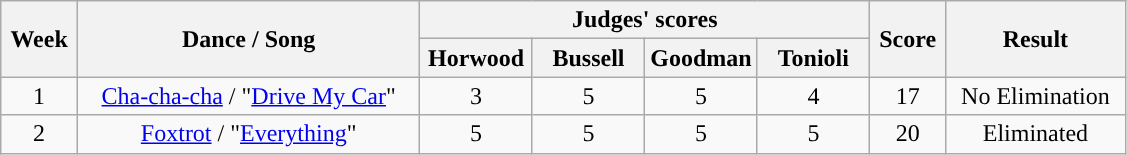<table class="wikitable">
<tr>
<th rowspan="2">Week </th>
<th rowspan="2">Dance / Song</th>
<th colspan="4">Judges' scores</th>
<th rowspan="2">Score</th>
<th rowspan="2">Result</th>
</tr>
<tr>
<th style="width:10%; ">Horwood</th>
<th style="width:10%; ">Bussell</th>
<th style="width:10%; ">Goodman</th>
<th style="width:10%; ">Tonioli</th>
</tr>
<tr style="text-align: center; ">
<td>1</td>
<td><a href='#'>Cha-cha-cha</a> / "<a href='#'>Drive My Car</a>"</td>
<td>3</td>
<td>5</td>
<td>5</td>
<td>4</td>
<td>17</td>
<td>No Elimination</td>
</tr>
<tr style="text-align: center;">
<td>2</td>
<td><a href='#'>Foxtrot</a> / "<a href='#'>Everything</a>"</td>
<td>5</td>
<td>5</td>
<td>5</td>
<td>5</td>
<td>20</td>
<td>Eliminated</td>
</tr>
</table>
